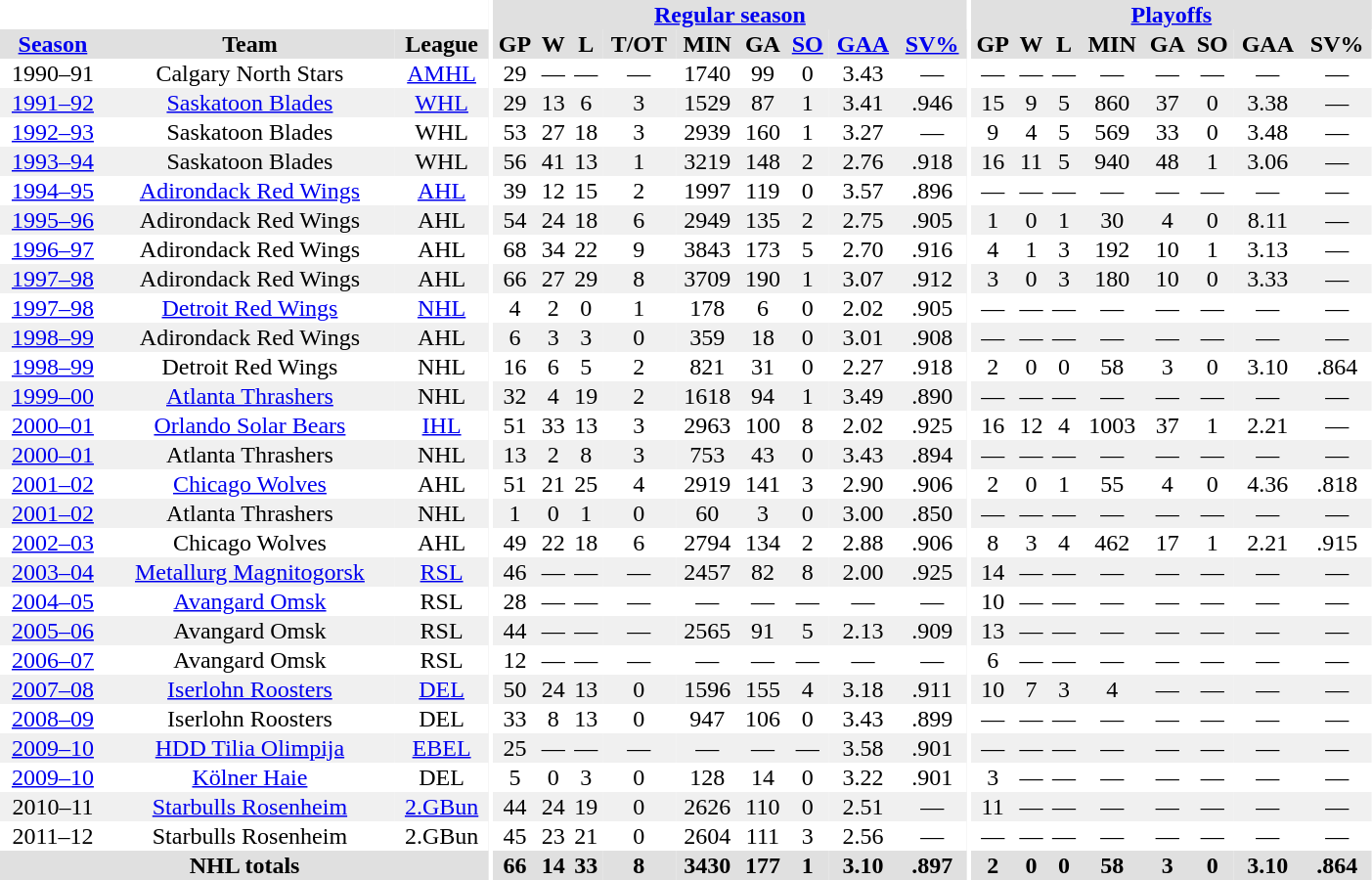<table border="0" cellpadding="1" cellspacing="0" style="text-align:center; width:74%">
<tr align="center" bgcolor="#e0e0e0">
<th align="center" colspan="3" bgcolor="#ffffff"></th>
<th rowspan="101" align="center" bgcolor="#ffffff"></th>
<th align="center" colspan="9" bgcolor="#e0e0e0"><a href='#'>Regular season</a></th>
<th rowspan="101" align="center" bgcolor="#ffffff"></th>
<th align="center" colspan="8" bgcolor="#e0e0e0"><a href='#'>Playoffs</a></th>
</tr>
<tr ALIGN="center" bgcolor="#e0e0e0">
<th><a href='#'>Season</a></th>
<th>Team</th>
<th>League</th>
<th>GP</th>
<th>W</th>
<th>L</th>
<th>T/OT</th>
<th>MIN</th>
<th>GA</th>
<th><a href='#'>SO</a></th>
<th><a href='#'>GAA</a></th>
<th><a href='#'>SV%</a></th>
<th>GP</th>
<th>W</th>
<th>L</th>
<th>MIN</th>
<th>GA</th>
<th>SO</th>
<th>GAA</th>
<th>SV%</th>
</tr>
<tr>
<td>1990–91</td>
<td>Calgary North Stars</td>
<td><a href='#'>AMHL</a></td>
<td>29</td>
<td>—</td>
<td>—</td>
<td>—</td>
<td>1740</td>
<td>99</td>
<td>0</td>
<td>3.43</td>
<td>—</td>
<td>—</td>
<td>—</td>
<td>—</td>
<td>—</td>
<td>—</td>
<td>—</td>
<td>—</td>
<td>—</td>
</tr>
<tr ALIGN="center" bgcolor="#f0f0f0">
<td><a href='#'>1991–92</a></td>
<td><a href='#'>Saskatoon Blades</a></td>
<td><a href='#'>WHL</a></td>
<td>29</td>
<td>13</td>
<td>6</td>
<td>3</td>
<td>1529</td>
<td>87</td>
<td>1</td>
<td>3.41</td>
<td>.946</td>
<td>15</td>
<td>9</td>
<td>5</td>
<td>860</td>
<td>37</td>
<td>0</td>
<td>3.38</td>
<td>—</td>
</tr>
<tr>
<td><a href='#'>1992–93</a></td>
<td>Saskatoon Blades</td>
<td>WHL</td>
<td>53</td>
<td>27</td>
<td>18</td>
<td>3</td>
<td>2939</td>
<td>160</td>
<td>1</td>
<td>3.27</td>
<td>—</td>
<td>9</td>
<td>4</td>
<td>5</td>
<td>569</td>
<td>33</td>
<td>0</td>
<td>3.48</td>
<td>—</td>
</tr>
<tr ALIGN="center" bgcolor="#f0f0f0">
<td><a href='#'>1993–94</a></td>
<td>Saskatoon Blades</td>
<td>WHL</td>
<td>56</td>
<td>41</td>
<td>13</td>
<td>1</td>
<td>3219</td>
<td>148</td>
<td>2</td>
<td>2.76</td>
<td>.918</td>
<td>16</td>
<td>11</td>
<td>5</td>
<td>940</td>
<td>48</td>
<td>1</td>
<td>3.06</td>
<td>—</td>
</tr>
<tr>
<td><a href='#'>1994–95</a></td>
<td><a href='#'>Adirondack Red Wings</a></td>
<td><a href='#'>AHL</a></td>
<td>39</td>
<td>12</td>
<td>15</td>
<td>2</td>
<td>1997</td>
<td>119</td>
<td>0</td>
<td>3.57</td>
<td>.896</td>
<td>—</td>
<td>—</td>
<td>—</td>
<td>—</td>
<td>—</td>
<td>—</td>
<td>—</td>
<td>—</td>
</tr>
<tr ALIGN="center" bgcolor="#f0f0f0">
<td><a href='#'>1995–96</a></td>
<td>Adirondack Red Wings</td>
<td>AHL</td>
<td>54</td>
<td>24</td>
<td>18</td>
<td>6</td>
<td>2949</td>
<td>135</td>
<td>2</td>
<td>2.75</td>
<td>.905</td>
<td>1</td>
<td>0</td>
<td>1</td>
<td>30</td>
<td>4</td>
<td>0</td>
<td>8.11</td>
<td>—</td>
</tr>
<tr>
<td><a href='#'>1996–97</a></td>
<td>Adirondack Red Wings</td>
<td>AHL</td>
<td>68</td>
<td>34</td>
<td>22</td>
<td>9</td>
<td>3843</td>
<td>173</td>
<td>5</td>
<td>2.70</td>
<td>.916</td>
<td>4</td>
<td>1</td>
<td>3</td>
<td>192</td>
<td>10</td>
<td>1</td>
<td>3.13</td>
<td>—</td>
</tr>
<tr ALIGN="center" bgcolor="#f0f0f0">
<td><a href='#'>1997–98</a></td>
<td>Adirondack Red Wings</td>
<td>AHL</td>
<td>66</td>
<td>27</td>
<td>29</td>
<td>8</td>
<td>3709</td>
<td>190</td>
<td>1</td>
<td>3.07</td>
<td>.912</td>
<td>3</td>
<td>0</td>
<td>3</td>
<td>180</td>
<td>10</td>
<td>0</td>
<td>3.33</td>
<td>—</td>
</tr>
<tr>
<td><a href='#'>1997–98</a></td>
<td><a href='#'>Detroit Red Wings</a></td>
<td><a href='#'>NHL</a></td>
<td>4</td>
<td>2</td>
<td>0</td>
<td>1</td>
<td>178</td>
<td>6</td>
<td>0</td>
<td>2.02</td>
<td>.905</td>
<td>—</td>
<td>—</td>
<td>—</td>
<td>—</td>
<td>—</td>
<td>—</td>
<td>—</td>
<td>—</td>
</tr>
<tr ALIGN="center" bgcolor="#f0f0f0">
<td><a href='#'>1998–99</a></td>
<td>Adirondack Red Wings</td>
<td>AHL</td>
<td>6</td>
<td>3</td>
<td>3</td>
<td>0</td>
<td>359</td>
<td>18</td>
<td>0</td>
<td>3.01</td>
<td>.908</td>
<td>—</td>
<td>—</td>
<td>—</td>
<td>—</td>
<td>—</td>
<td>—</td>
<td>—</td>
<td>—</td>
</tr>
<tr>
<td><a href='#'>1998–99</a></td>
<td>Detroit Red Wings</td>
<td>NHL</td>
<td>16</td>
<td>6</td>
<td>5</td>
<td>2</td>
<td>821</td>
<td>31</td>
<td>0</td>
<td>2.27</td>
<td>.918</td>
<td>2</td>
<td>0</td>
<td>0</td>
<td>58</td>
<td>3</td>
<td>0</td>
<td>3.10</td>
<td>.864</td>
</tr>
<tr ALIGN="center" bgcolor="#f0f0f0">
<td><a href='#'>1999–00</a></td>
<td><a href='#'>Atlanta Thrashers</a></td>
<td>NHL</td>
<td>32</td>
<td>4</td>
<td>19</td>
<td>2</td>
<td>1618</td>
<td>94</td>
<td>1</td>
<td>3.49</td>
<td>.890</td>
<td>—</td>
<td>—</td>
<td>—</td>
<td>—</td>
<td>—</td>
<td>—</td>
<td>—</td>
<td>—</td>
</tr>
<tr>
<td><a href='#'>2000–01</a></td>
<td><a href='#'>Orlando Solar Bears</a></td>
<td><a href='#'>IHL</a></td>
<td>51</td>
<td>33</td>
<td>13</td>
<td>3</td>
<td>2963</td>
<td>100</td>
<td>8</td>
<td>2.02</td>
<td>.925</td>
<td>16</td>
<td>12</td>
<td>4</td>
<td>1003</td>
<td>37</td>
<td>1</td>
<td>2.21</td>
<td>—</td>
</tr>
<tr ALIGN="center" bgcolor="#f0f0f0">
<td><a href='#'>2000–01</a></td>
<td>Atlanta Thrashers</td>
<td>NHL</td>
<td>13</td>
<td>2</td>
<td>8</td>
<td>3</td>
<td>753</td>
<td>43</td>
<td>0</td>
<td>3.43</td>
<td>.894</td>
<td>—</td>
<td>—</td>
<td>—</td>
<td>—</td>
<td>—</td>
<td>—</td>
<td>—</td>
<td>—</td>
</tr>
<tr>
<td><a href='#'>2001–02</a></td>
<td><a href='#'>Chicago Wolves</a></td>
<td>AHL</td>
<td>51</td>
<td>21</td>
<td>25</td>
<td>4</td>
<td>2919</td>
<td>141</td>
<td>3</td>
<td>2.90</td>
<td>.906</td>
<td>2</td>
<td>0</td>
<td>1</td>
<td>55</td>
<td>4</td>
<td>0</td>
<td>4.36</td>
<td>.818</td>
</tr>
<tr ALIGN="center" bgcolor="#f0f0f0">
<td><a href='#'>2001–02</a></td>
<td>Atlanta Thrashers</td>
<td>NHL</td>
<td>1</td>
<td>0</td>
<td>1</td>
<td>0</td>
<td>60</td>
<td>3</td>
<td>0</td>
<td>3.00</td>
<td>.850</td>
<td>—</td>
<td>—</td>
<td>—</td>
<td>—</td>
<td>—</td>
<td>—</td>
<td>—</td>
<td>—</td>
</tr>
<tr>
<td><a href='#'>2002–03</a></td>
<td>Chicago Wolves</td>
<td>AHL</td>
<td>49</td>
<td>22</td>
<td>18</td>
<td>6</td>
<td>2794</td>
<td>134</td>
<td>2</td>
<td>2.88</td>
<td>.906</td>
<td>8</td>
<td>3</td>
<td>4</td>
<td>462</td>
<td>17</td>
<td>1</td>
<td>2.21</td>
<td>.915</td>
</tr>
<tr ALIGN="center" bgcolor="#f0f0f0">
<td><a href='#'>2003–04</a></td>
<td><a href='#'>Metallurg Magnitogorsk</a></td>
<td><a href='#'>RSL</a></td>
<td>46</td>
<td>—</td>
<td>—</td>
<td>—</td>
<td>2457</td>
<td>82</td>
<td>8</td>
<td>2.00</td>
<td>.925</td>
<td>14</td>
<td>—</td>
<td>—</td>
<td>—</td>
<td>—</td>
<td>—</td>
<td>—</td>
<td>—</td>
</tr>
<tr>
<td><a href='#'>2004–05</a></td>
<td><a href='#'>Avangard Omsk</a></td>
<td>RSL</td>
<td>28</td>
<td>—</td>
<td>—</td>
<td>—</td>
<td>—</td>
<td>—</td>
<td>—</td>
<td>—</td>
<td>—</td>
<td>10</td>
<td>—</td>
<td>—</td>
<td>—</td>
<td>—</td>
<td>—</td>
<td>—</td>
<td>—</td>
</tr>
<tr ALIGN="center" bgcolor="#f0f0f0">
<td><a href='#'>2005–06</a></td>
<td>Avangard Omsk</td>
<td>RSL</td>
<td>44</td>
<td>—</td>
<td>—</td>
<td>—</td>
<td>2565</td>
<td>91</td>
<td>5</td>
<td>2.13</td>
<td>.909</td>
<td>13</td>
<td>—</td>
<td>—</td>
<td>—</td>
<td>—</td>
<td>—</td>
<td>—</td>
<td>—</td>
</tr>
<tr>
<td><a href='#'>2006–07</a></td>
<td>Avangard Omsk</td>
<td>RSL</td>
<td>12</td>
<td>—</td>
<td>—</td>
<td>—</td>
<td>—</td>
<td>—</td>
<td>—</td>
<td>—</td>
<td>—</td>
<td>6</td>
<td>—</td>
<td>—</td>
<td>—</td>
<td>—</td>
<td>—</td>
<td>—</td>
<td>—</td>
</tr>
<tr ALIGN="center" bgcolor="#f0f0f0">
<td><a href='#'>2007–08</a></td>
<td><a href='#'>Iserlohn Roosters</a></td>
<td><a href='#'>DEL</a></td>
<td>50</td>
<td>24</td>
<td>13</td>
<td>0</td>
<td>1596</td>
<td>155</td>
<td>4</td>
<td>3.18</td>
<td>.911</td>
<td>10</td>
<td>7</td>
<td>3</td>
<td>4</td>
<td>—</td>
<td>—</td>
<td>—</td>
<td>—</td>
</tr>
<tr>
<td><a href='#'>2008–09</a></td>
<td>Iserlohn Roosters</td>
<td>DEL</td>
<td>33</td>
<td>8</td>
<td>13</td>
<td>0</td>
<td>947</td>
<td>106</td>
<td>0</td>
<td>3.43</td>
<td>.899</td>
<td>—</td>
<td>—</td>
<td>—</td>
<td>—</td>
<td>—</td>
<td>—</td>
<td>—</td>
<td>—</td>
</tr>
<tr ALIGN="center" bgcolor="#f0f0f0">
<td><a href='#'>2009–10</a></td>
<td><a href='#'>HDD Tilia Olimpija</a></td>
<td><a href='#'>EBEL</a></td>
<td>25</td>
<td>—</td>
<td>—</td>
<td>—</td>
<td>—</td>
<td>—</td>
<td>—</td>
<td>3.58</td>
<td>.901</td>
<td>—</td>
<td>—</td>
<td>—</td>
<td>—</td>
<td>—</td>
<td>—</td>
<td>—</td>
<td>—</td>
</tr>
<tr>
<td><a href='#'>2009–10</a></td>
<td><a href='#'>Kölner Haie</a></td>
<td>DEL</td>
<td>5</td>
<td>0</td>
<td>3</td>
<td>0</td>
<td>128</td>
<td>14</td>
<td>0</td>
<td>3.22</td>
<td>.901</td>
<td>3</td>
<td>—</td>
<td>—</td>
<td>—</td>
<td>—</td>
<td>—</td>
<td>—</td>
<td>—</td>
</tr>
<tr ALIGN="center" bgcolor="#f0f0f0">
<td>2010–11</td>
<td><a href='#'>Starbulls Rosenheim</a></td>
<td><a href='#'>2.GBun</a></td>
<td>44</td>
<td>24</td>
<td>19</td>
<td>0</td>
<td>2626</td>
<td>110</td>
<td>0</td>
<td>2.51</td>
<td>—</td>
<td>11</td>
<td>—</td>
<td>—</td>
<td>—</td>
<td>—</td>
<td>—</td>
<td>—</td>
<td>—</td>
</tr>
<tr>
<td>2011–12</td>
<td>Starbulls Rosenheim</td>
<td>2.GBun</td>
<td>45</td>
<td>23</td>
<td>21</td>
<td>0</td>
<td>2604</td>
<td>111</td>
<td>3</td>
<td>2.56</td>
<td>—</td>
<td>—</td>
<td>—</td>
<td>—</td>
<td>—</td>
<td>—</td>
<td>—</td>
<td>—</td>
<td>—</td>
</tr>
<tr style="background:#e0e0e0;">
<th colspan=3>NHL totals</th>
<th>66</th>
<th>14</th>
<th>33</th>
<th>8</th>
<th>3430</th>
<th>177</th>
<th>1</th>
<th>3.10</th>
<th>.897</th>
<th>2</th>
<th>0</th>
<th>0</th>
<th>58</th>
<th>3</th>
<th>0</th>
<th>3.10</th>
<th>.864</th>
</tr>
</table>
